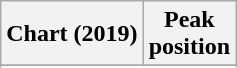<table class="wikitable sortable plainrowheaders" style="text-align:center">
<tr>
<th scope="col">Chart (2019)</th>
<th scope="col">Peak<br>position</th>
</tr>
<tr>
</tr>
<tr>
</tr>
<tr>
</tr>
<tr>
</tr>
</table>
